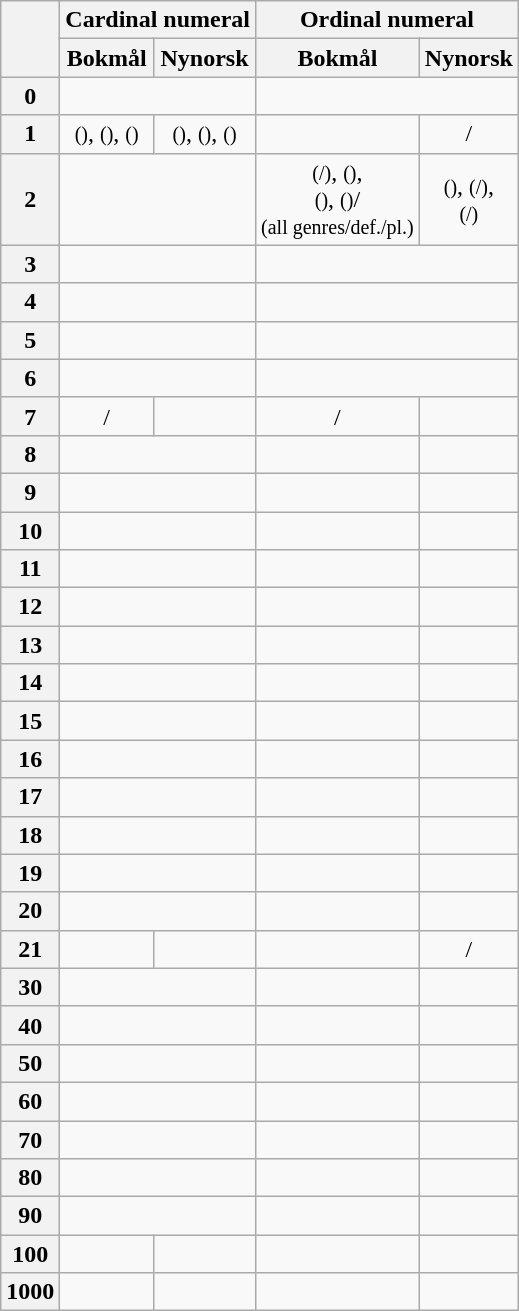<table class="wikitable" style="text-align: center">
<tr>
<th colspan="1" rowspan="2"></th>
<th colspan="2" rowspan="1">Cardinal numeral</th>
<th colspan="2" rowspan="1">Ordinal numeral</th>
</tr>
<tr>
<th>Bokmål</th>
<th>Nynorsk</th>
<th>Bokmål</th>
<th>Nynorsk</th>
</tr>
<tr>
<th>0</th>
<td colspan="2" rowspan="1"></td>
<td colspan="2" rowspan="1"></td>
</tr>
<tr>
<th>1</th>
<td> <small>()</small>,  <small>()</small>,  <small>()</small></td>
<td> <small>()</small>,  <small>()</small>,  <small>()</small></td>
<td></td>
<td>/<br></td>
</tr>
<tr>
<th>2</th>
<td colspan="2"></td>
<td> <small>(/)</small>,  <small>()</small>,<br> <small>()</small>,  <small>()</small>/<br> <small>(all genres/def./pl.)</small></td>
<td> <small>()</small>,  <small>(/)</small>,<br> <small>(/)</small></td>
</tr>
<tr>
<th>3</th>
<td colspan="2" rowspan="1"></td>
<td colspan="2" rowspan="1"></td>
</tr>
<tr>
<th>4</th>
<td colspan="2" rowspan="1"></td>
<td colspan="2" rowspan="1"></td>
</tr>
<tr>
<th>5</th>
<td colspan="2" rowspan="1"></td>
<td colspan="2" rowspan="1"></td>
</tr>
<tr>
<th>6</th>
<td colspan="2" rowspan="1"></td>
<td colspan="2" rowspan="1"></td>
</tr>
<tr>
<th>7</th>
<td>/<br></td>
<td></td>
<td>/<br></td>
<td></td>
</tr>
<tr>
<th>8</th>
<td colspan="2" rowspan="1"></td>
<td></td>
<td></td>
</tr>
<tr>
<th>9</th>
<td colspan="2" rowspan="1"></td>
<td></td>
<td></td>
</tr>
<tr>
<th>10</th>
<td colspan="2" rowspan="1"></td>
<td></td>
<td></td>
</tr>
<tr>
<th>11</th>
<td colspan="2" rowspan="1"></td>
<td></td>
<td></td>
</tr>
<tr>
<th>12</th>
<td colspan="2" rowspan="1"></td>
<td></td>
<td></td>
</tr>
<tr>
<th>13</th>
<td colspan="2" rowspan="1"></td>
<td></td>
<td></td>
</tr>
<tr>
<th>14</th>
<td colspan="2" rowspan="1"></td>
<td></td>
<td></td>
</tr>
<tr>
<th>15</th>
<td colspan="2" rowspan="1"></td>
<td></td>
<td></td>
</tr>
<tr>
<th>16</th>
<td colspan="2" rowspan="1"></td>
<td></td>
<td></td>
</tr>
<tr>
<th>17</th>
<td colspan="2" rowspan="1"></td>
<td></td>
<td></td>
</tr>
<tr>
<th>18</th>
<td colspan="2" rowspan="1"></td>
<td></td>
<td></td>
</tr>
<tr>
<th>19</th>
<td colspan="2" rowspan="1"></td>
<td></td>
<td></td>
</tr>
<tr>
<th>20</th>
<td colspan="2" rowspan="1"></td>
<td></td>
<td></td>
</tr>
<tr>
<th>21</th>
<td></td>
<td></td>
<td></td>
<td>/<br></td>
</tr>
<tr>
<th>30</th>
<td colspan="2" rowspan="1"></td>
<td></td>
<td></td>
</tr>
<tr>
<th>40</th>
<td colspan="2" rowspan="1"></td>
<td></td>
<td></td>
</tr>
<tr>
<th>50</th>
<td colspan="2" rowspan="1"></td>
<td></td>
<td></td>
</tr>
<tr>
<th>60</th>
<td colspan="2" rowspan="1"></td>
<td></td>
<td></td>
</tr>
<tr>
<th>70</th>
<td colspan="2" rowspan="1"></td>
<td></td>
<td></td>
</tr>
<tr>
<th>80</th>
<td colspan="2" rowspan="1"></td>
<td></td>
<td></td>
</tr>
<tr>
<th>90</th>
<td colspan="2" rowspan="1"></td>
<td></td>
<td></td>
</tr>
<tr>
<th>100</th>
<td></td>
<td></td>
<td></td>
<td></td>
</tr>
<tr>
<th>1000</th>
<td></td>
<td></td>
<td></td>
<td></td>
</tr>
</table>
